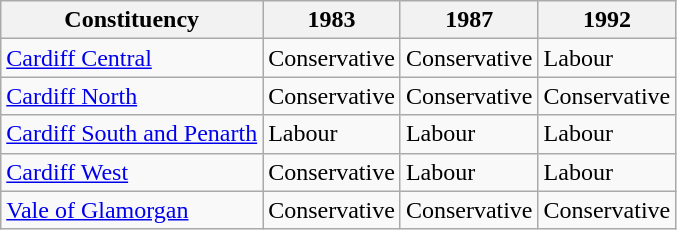<table class="wikitable">
<tr>
<th>Constituency</th>
<th>1983</th>
<th>1987</th>
<th>1992</th>
</tr>
<tr>
<td><a href='#'>Cardiff Central</a></td>
<td bgcolor=>Conservative</td>
<td bgcolor=>Conservative</td>
<td bgcolor=>Labour</td>
</tr>
<tr>
<td><a href='#'>Cardiff North</a></td>
<td bgcolor=>Conservative</td>
<td bgcolor=>Conservative</td>
<td bgcolor=>Conservative</td>
</tr>
<tr>
<td><a href='#'>Cardiff South and Penarth</a></td>
<td bgcolor=>Labour</td>
<td bgcolor=>Labour</td>
<td bgcolor=>Labour</td>
</tr>
<tr>
<td><a href='#'>Cardiff West</a></td>
<td bgcolor=>Conservative</td>
<td bgcolor=>Labour</td>
<td bgcolor=>Labour</td>
</tr>
<tr>
<td><a href='#'>Vale of Glamorgan</a></td>
<td bgcolor=>Conservative</td>
<td bgcolor=>Conservative</td>
<td bgcolor=>Conservative</td>
</tr>
</table>
